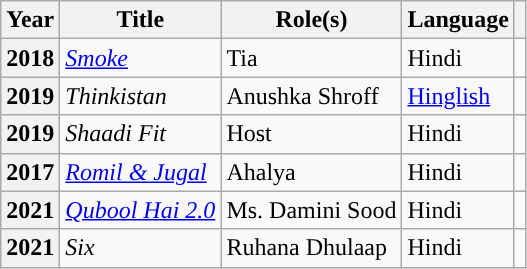<table class="wikitable ">
<tr>
<th scope="col">Year</th>
<th scope="col">Title</th>
<th scope="col">Role(s)</th>
<th scope="col">Language</th>
<th scope="col" ></th>
</tr>
<tr>
<th scope="row">2018</th>
<td><em><a href='#'>Smoke</a></em></td>
<td>Tia</td>
<td>Hindi</td>
<td></td>
</tr>
<tr>
<th scope="row">2019</th>
<td><em>Thinkistan</em></td>
<td>Anushka Shroff</td>
<td><a href='#'>Hinglish</a></td>
<td></td>
</tr>
<tr>
<th scope="row">2019</th>
<td><em>Shaadi Fit</em></td>
<td>Host</td>
<td>Hindi</td>
<td></td>
</tr>
<tr>
<th scope="row">2017</th>
<td><em><a href='#'>Romil & Jugal</a></em></td>
<td>Ahalya</td>
<td>Hindi</td>
<td></td>
</tr>
<tr>
<th scope="row">2021</th>
<td><em><a href='#'>Qubool Hai 2.0</a></em></td>
<td>Ms. Damini Sood</td>
<td>Hindi</td>
<td></td>
</tr>
<tr>
<th scope="row">2021</th>
<td><em>Six</em></td>
<td>Ruhana Dhulaap</td>
<td>Hindi</td>
<td></td>
</tr>
</table>
